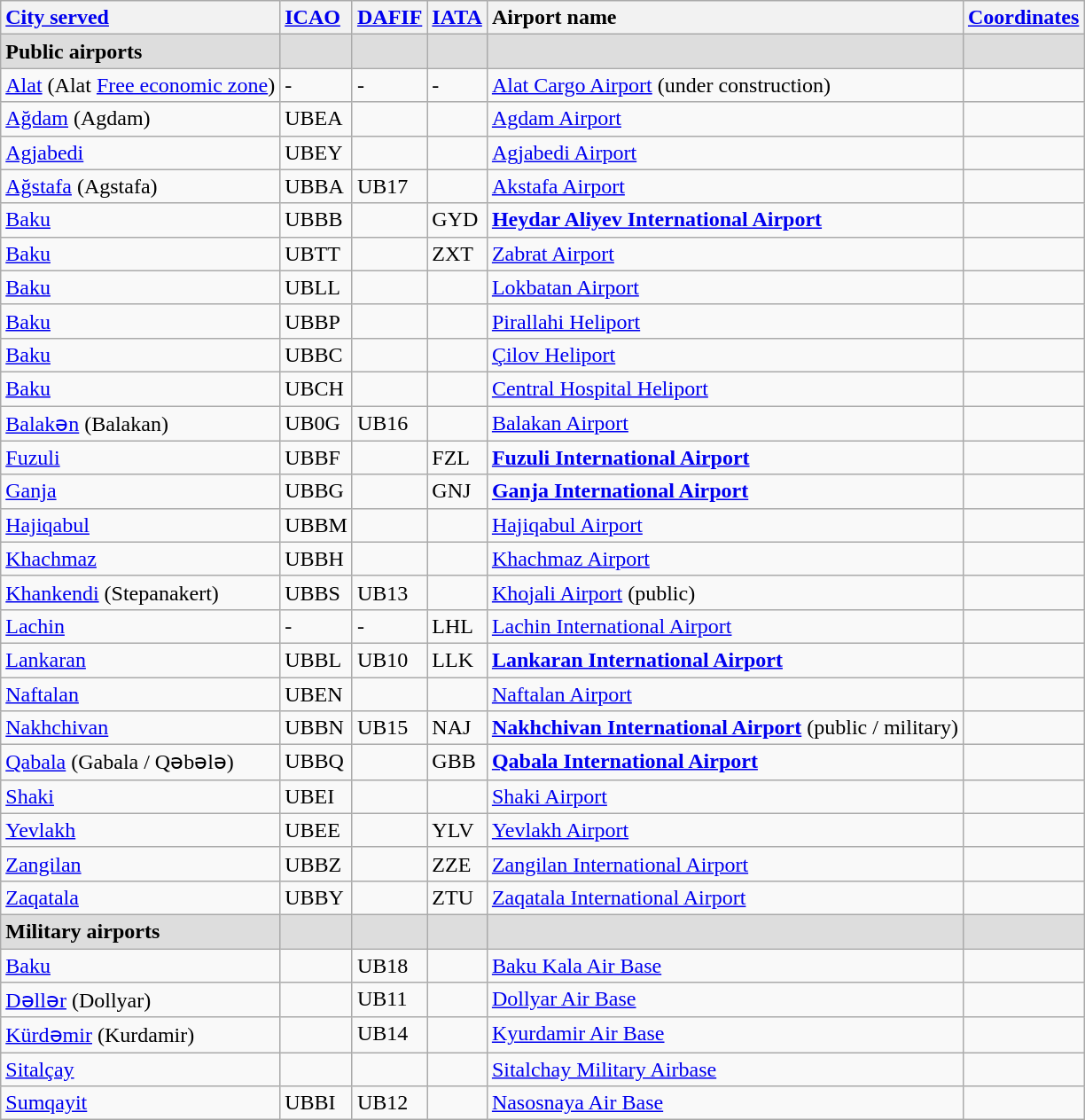<table class="wikitable sortable">
<tr>
<th style="text-align:left; white-space:nowrap;"><a href='#'>City served</a></th>
<th style="text-align:left;"><a href='#'>ICAO</a></th>
<th style="text-align:left;"><a href='#'>DAFIF</a></th>
<th style="text-align:left;"><a href='#'>IATA</a></th>
<th style="text-align:left; white-space:nowrap;">Airport name</th>
<th style="text-align:left;"><a href='#'>Coordinates</a></th>
</tr>
<tr style="background-color:#DDDDDD;">
<td> <strong>Public airports</strong></td>
<td></td>
<td></td>
<td></td>
<td></td>
<td></td>
</tr>
<tr valign=top>
<td><a href='#'>Alat</a> (Alat <a href='#'>Free economic zone</a>)</td>
<td>-</td>
<td>-</td>
<td>-</td>
<td><a href='#'>Alat Cargo Airport</a> (under construction)</td>
<td></td>
</tr>
<tr valign=top>
<td><a href='#'>Ağdam</a> (Agdam)</td>
<td>UBEA</td>
<td></td>
<td></td>
<td><a href='#'>Agdam Airport</a></td>
<td></td>
</tr>
<tr valign=top>
<td><a href='#'>Agjabedi</a></td>
<td>UBEY</td>
<td></td>
<td></td>
<td><a href='#'>Agjabedi Airport</a></td>
<td></td>
</tr>
<tr valign=top>
<td><a href='#'>Ağstafa</a> (Agstafa)</td>
<td>UBBA</td>
<td>UB17</td>
<td></td>
<td><a href='#'>Akstafa Airport</a></td>
<td></td>
</tr>
<tr valign=top>
<td><a href='#'>Baku</a></td>
<td>UBBB</td>
<td></td>
<td>GYD</td>
<td><strong><a href='#'>Heydar Aliyev International Airport</a></strong></td>
<td></td>
</tr>
<tr valign=top>
<td><a href='#'>Baku</a></td>
<td>UBTT</td>
<td></td>
<td>ZXT</td>
<td><a href='#'>Zabrat Airport</a></td>
<td></td>
</tr>
<tr valign=top>
<td><a href='#'>Baku</a></td>
<td>UBLL</td>
<td></td>
<td></td>
<td><a href='#'>Lokbatan Airport</a></td>
<td></td>
</tr>
<tr valign=top>
<td><a href='#'>Baku</a></td>
<td>UBBP</td>
<td></td>
<td></td>
<td><a href='#'>Pirallahi Heliport</a></td>
<td></td>
</tr>
<tr valign=top>
<td><a href='#'>Baku</a></td>
<td>UBBC</td>
<td></td>
<td></td>
<td><a href='#'> Çilov Heliport</a></td>
<td></td>
</tr>
<tr valign=top>
<td><a href='#'>Baku</a></td>
<td>UBCH</td>
<td></td>
<td></td>
<td><a href='#'> Central Hospital Heliport</a></td>
<td></td>
</tr>
<tr valign=top>
<td><a href='#'>Balakən</a> (Balakan)</td>
<td>UB0G</td>
<td>UB16</td>
<td></td>
<td><a href='#'>Balakan Airport</a></td>
<td></td>
</tr>
<tr valign=top>
<td><a href='#'>Fuzuli</a></td>
<td>UBBF</td>
<td></td>
<td>FZL</td>
<td><strong><a href='#'>Fuzuli International Airport</a></strong></td>
<td></td>
</tr>
<tr valign=top>
<td><a href='#'>Ganja</a></td>
<td>UBBG</td>
<td></td>
<td>GNJ</td>
<td><strong><a href='#'>Ganja International Airport</a></strong></td>
<td></td>
</tr>
<tr valign=top>
<td><a href='#'>Hajiqabul</a></td>
<td>UBBM</td>
<td></td>
<td></td>
<td><a href='#'>Hajiqabul Airport</a></td>
<td></td>
</tr>
<tr valign=top>
<td><a href='#'>Khachmaz</a></td>
<td>UBBH</td>
<td></td>
<td></td>
<td><a href='#'>Khachmaz Airport</a></td>
<td></td>
</tr>
<tr valign=top>
<td><a href='#'>Khankendi</a> (Stepanakert)</td>
<td>UBBS</td>
<td>UB13</td>
<td></td>
<td><a href='#'>Khojali Airport</a> (public)</td>
<td></td>
</tr>
<tr valign=top>
<td><a href='#'>Lachin</a></td>
<td>-</td>
<td>-</td>
<td>LHL</td>
<td><a href='#'>Lachin International Airport</a></td>
<td></td>
</tr>
<tr valign=top>
<td><a href='#'>Lankaran</a></td>
<td>UBBL</td>
<td>UB10</td>
<td>LLK</td>
<td><strong><a href='#'>Lankaran International Airport</a></strong></td>
<td></td>
</tr>
<tr valign=top>
<td><a href='#'>Naftalan</a></td>
<td>UBEN</td>
<td></td>
<td></td>
<td><a href='#'>Naftalan Airport</a></td>
<td></td>
</tr>
<tr valign=top>
<td><a href='#'>Nakhchivan</a></td>
<td>UBBN</td>
<td>UB15</td>
<td>NAJ</td>
<td><strong><a href='#'>Nakhchivan International Airport</a></strong> (public / military)</td>
<td></td>
</tr>
<tr valign=top>
<td><a href='#'>Qabala</a> (Gabala / Qəbələ)</td>
<td>UBBQ</td>
<td></td>
<td>GBB</td>
<td><strong><a href='#'>Qabala International Airport</a></strong></td>
<td></td>
</tr>
<tr valign=top>
<td><a href='#'>Shaki</a></td>
<td>UBEI</td>
<td></td>
<td></td>
<td><a href='#'>Shaki Airport</a></td>
<td></td>
</tr>
<tr valign=top>
<td><a href='#'>Yevlakh</a></td>
<td>UBEE</td>
<td></td>
<td>YLV</td>
<td><a href='#'>Yevlakh Airport</a></td>
<td></td>
</tr>
<tr valign=top>
<td><a href='#'>Zangilan</a></td>
<td>UBBZ</td>
<td></td>
<td>ZZE</td>
<td><a href='#'>Zangilan International Airport</a></td>
<td></td>
</tr>
<tr valign=top>
<td><a href='#'>Zaqatala</a></td>
<td>UBBY</td>
<td></td>
<td>ZTU</td>
<td><a href='#'>Zaqatala International Airport</a></td>
<td></td>
</tr>
<tr style="background-color:#DDDDDD;">
<td> <strong>Military airports</strong></td>
<td></td>
<td></td>
<td></td>
<td></td>
<td></td>
</tr>
<tr valign=top>
<td><a href='#'>Baku</a></td>
<td></td>
<td>UB18</td>
<td></td>
<td><a href='#'>Baku Kala Air Base</a></td>
<td></td>
</tr>
<tr valign=top>
<td><a href='#'>Dəllər</a> (Dollyar)</td>
<td></td>
<td>UB11</td>
<td></td>
<td><a href='#'>Dollyar Air Base</a></td>
<td></td>
</tr>
<tr valign=top>
<td><a href='#'>Kürdəmir</a> (Kurdamir)</td>
<td></td>
<td>UB14</td>
<td></td>
<td><a href='#'>Kyurdamir Air Base</a></td>
<td></td>
</tr>
<tr valign=top>
<td><a href='#'>Sitalçay</a></td>
<td></td>
<td></td>
<td></td>
<td><a href='#'>Sitalchay Military Airbase</a></td>
<td></td>
</tr>
<tr valign=top>
<td><a href='#'>Sumqayit</a></td>
<td>UBBI</td>
<td>UB12</td>
<td></td>
<td><a href='#'>Nasosnaya Air Base</a></td>
<td></td>
</tr>
</table>
